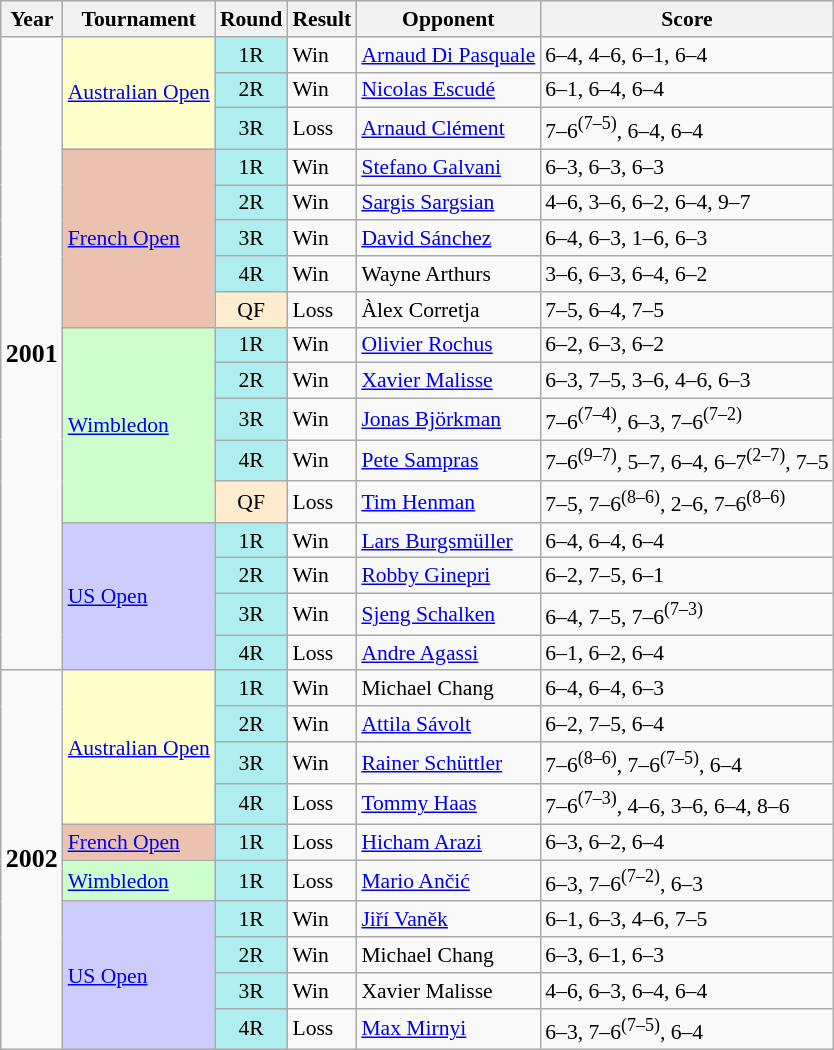<table class="wikitable" style="font-size:90%">
<tr style="background:#efefef;">
<th>Year</th>
<th>Tournament</th>
<th>Round</th>
<th>Result</th>
<th>Opponent</th>
<th>Score</th>
</tr>
<tr>
<td rowspan="17"><big><strong>2001</strong></big></td>
<td rowspan="3" style="background:#ffc;"><a href='#'>Australian Open</a></td>
<td style="text-align:center; background:#afeeee;">1R</td>
<td>Win</td>
<td> <a href='#'>Arnaud Di Pasquale</a></td>
<td>6–4, 4–6, 6–1, 6–4</td>
</tr>
<tr>
<td style="text-align:center; background:#afeeee;">2R</td>
<td>Win</td>
<td> <a href='#'>Nicolas Escudé</a></td>
<td>6–1, 6–4, 6–4</td>
</tr>
<tr>
<td style="text-align:center; background:#afeeee;">3R</td>
<td>Loss</td>
<td> <a href='#'>Arnaud Clément</a></td>
<td>7–6<sup>(7–5)</sup>, 6–4, 6–4</td>
</tr>
<tr>
<td rowspan="5" style="background:#ebc2af;"><a href='#'>French Open</a></td>
<td style="text-align:center; background:#afeeee;">1R</td>
<td>Win</td>
<td> <a href='#'>Stefano Galvani</a></td>
<td>6–3, 6–3, 6–3</td>
</tr>
<tr>
<td style="text-align:center; background:#afeeee;">2R</td>
<td>Win</td>
<td> <a href='#'>Sargis Sargsian</a></td>
<td>4–6, 3–6, 6–2, 6–4, 9–7</td>
</tr>
<tr>
<td style="text-align:center; background:#afeeee;">3R</td>
<td>Win</td>
<td> <a href='#'>David Sánchez</a></td>
<td>6–4, 6–3, 1–6, 6–3</td>
</tr>
<tr>
<td style="text-align:center; background:#afeeee;">4R</td>
<td>Win</td>
<td> Wayne Arthurs</td>
<td>3–6, 6–3, 6–4, 6–2</td>
</tr>
<tr>
<td style="text-align:center; background:#ffebcd;">QF</td>
<td>Loss</td>
<td> Àlex Corretja</td>
<td>7–5, 6–4, 7–5</td>
</tr>
<tr>
<td rowspan="5" style="background:#cfc;"><a href='#'>Wimbledon</a></td>
<td style="text-align:center; background:#afeeee;">1R</td>
<td>Win</td>
<td> <a href='#'>Olivier Rochus</a></td>
<td>6–2, 6–3, 6–2</td>
</tr>
<tr>
<td style="text-align:center; background:#afeeee;">2R</td>
<td>Win</td>
<td> <a href='#'>Xavier Malisse</a></td>
<td>6–3, 7–5, 3–6, 4–6, 6–3</td>
</tr>
<tr>
<td style="text-align:center; background:#afeeee;">3R</td>
<td>Win</td>
<td> <a href='#'>Jonas Björkman</a></td>
<td>7–6<sup>(7–4)</sup>, 6–3, 7–6<sup>(7–2)</sup></td>
</tr>
<tr>
<td style="text-align:center; background:#afeeee;">4R</td>
<td>Win</td>
<td> <a href='#'>Pete Sampras</a></td>
<td>7–6<sup>(9–7)</sup>, 5–7, 6–4, 6–7<sup>(2–7)</sup>, 7–5</td>
</tr>
<tr>
<td style="text-align:center; background:#ffebcd;">QF</td>
<td>Loss</td>
<td> <a href='#'>Tim Henman</a></td>
<td>7–5, 7–6<sup>(8–6)</sup>, 2–6, 7–6<sup>(8–6)</sup></td>
</tr>
<tr>
<td rowspan="4" style="background:#ccf;"><a href='#'>US Open</a></td>
<td style="text-align:center; background:#afeeee;">1R</td>
<td>Win</td>
<td> <a href='#'>Lars Burgsmüller</a></td>
<td>6–4, 6–4, 6–4</td>
</tr>
<tr>
<td style="text-align:center; background:#afeeee;">2R</td>
<td>Win</td>
<td> <a href='#'>Robby Ginepri</a></td>
<td>6–2, 7–5, 6–1</td>
</tr>
<tr>
<td style="text-align:center; background:#afeeee;">3R</td>
<td>Win</td>
<td> <a href='#'>Sjeng Schalken</a></td>
<td>6–4, 7–5, 7–6<sup>(7–3)</sup></td>
</tr>
<tr>
<td style="text-align:center; background:#afeeee;">4R</td>
<td>Loss</td>
<td> <a href='#'>Andre Agassi</a></td>
<td>6–1, 6–2, 6–4</td>
</tr>
<tr>
<td rowspan="10"><big><strong>2002</strong></big></td>
<td rowspan="4" style="background:#ffc;"><a href='#'>Australian Open</a></td>
<td style="text-align:center; background:#afeeee;">1R</td>
<td>Win</td>
<td> Michael Chang</td>
<td>6–4, 6–4, 6–3</td>
</tr>
<tr>
<td style="text-align:center; background:#afeeee;">2R</td>
<td>Win</td>
<td> <a href='#'>Attila Sávolt</a></td>
<td>6–2, 7–5, 6–4</td>
</tr>
<tr>
<td style="text-align:center; background:#afeeee;">3R</td>
<td>Win</td>
<td> <a href='#'>Rainer Schüttler</a></td>
<td>7–6<sup>(8–6)</sup>, 7–6<sup>(7–5)</sup>, 6–4</td>
</tr>
<tr>
<td style="text-align:center; background:#afeeee;">4R</td>
<td>Loss</td>
<td> <a href='#'>Tommy Haas</a></td>
<td>7–6<sup>(7–3)</sup>, 4–6, 3–6, 6–4, 8–6</td>
</tr>
<tr>
<td style="background:#ebc2af;"><a href='#'>French Open</a></td>
<td style="text-align:center; background:#afeeee;">1R</td>
<td>Loss</td>
<td> <a href='#'>Hicham Arazi</a></td>
<td>6–3, 6–2, 6–4</td>
</tr>
<tr>
<td style="background:#cfc;"><a href='#'>Wimbledon</a></td>
<td style="text-align:center; background:#afeeee;">1R</td>
<td>Loss</td>
<td> <a href='#'>Mario Ančić</a></td>
<td>6–3, 7–6<sup>(7–2)</sup>, 6–3</td>
</tr>
<tr>
<td rowspan="4" style="background:#ccf;"><a href='#'>US Open</a></td>
<td style="text-align:center; background:#afeeee;">1R</td>
<td>Win</td>
<td> <a href='#'>Jiří Vaněk</a></td>
<td>6–1, 6–3, 4–6, 7–5</td>
</tr>
<tr>
<td style="text-align:center; background:#afeeee;">2R</td>
<td>Win</td>
<td> Michael Chang</td>
<td>6–3, 6–1, 6–3</td>
</tr>
<tr>
<td style="text-align:center; background:#afeeee;">3R</td>
<td>Win</td>
<td> Xavier Malisse</td>
<td>4–6, 6–3, 6–4, 6–4</td>
</tr>
<tr>
<td style="text-align:center; background:#afeeee;">4R</td>
<td>Loss</td>
<td> <a href='#'>Max Mirnyi</a></td>
<td>6–3, 7–6<sup>(7–5)</sup>, 6–4</td>
</tr>
</table>
